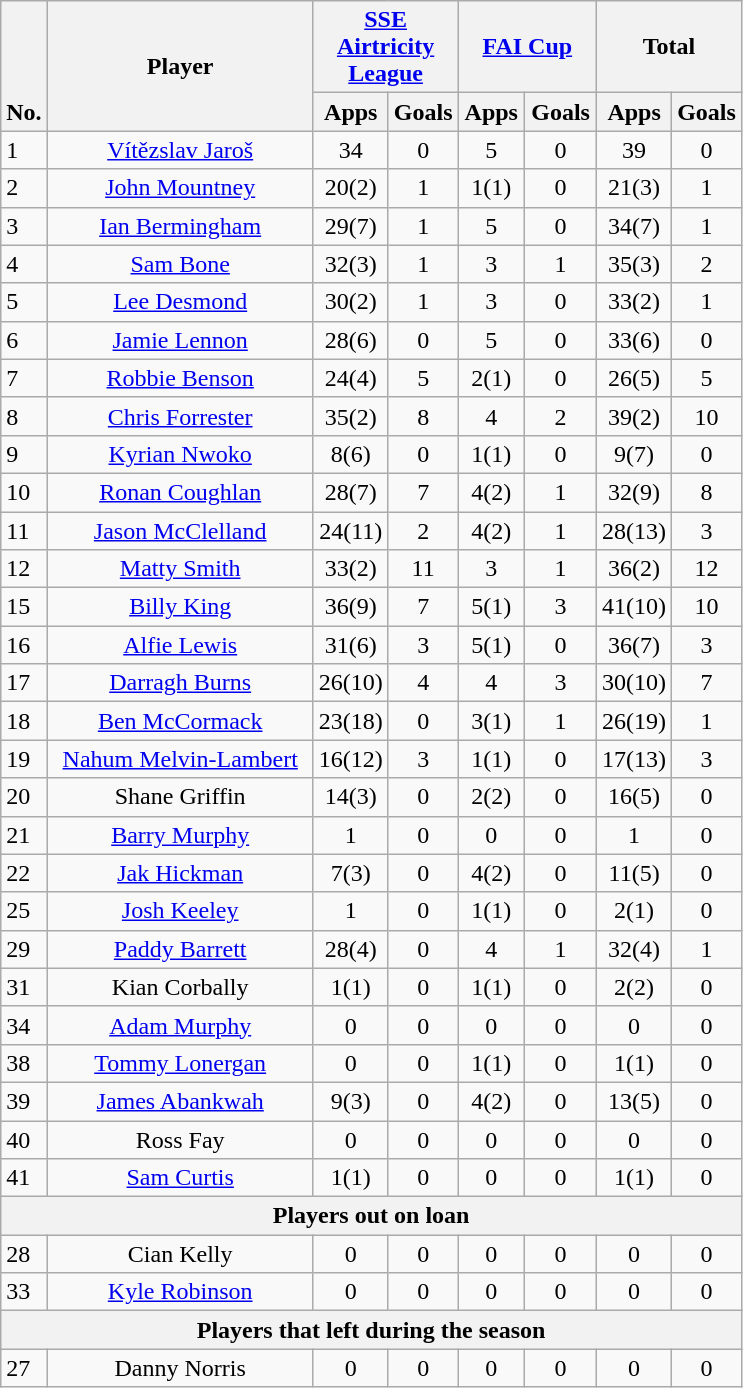<table class="wikitable" style="text-align:center">
<tr>
<th rowspan="2" style="vertical-align:bottom">No.</th>
<th rowspan="2" style="width:170px">Player</th>
<th colspan="2" style="width:85px"><a href='#'>SSE Airtricity League</a></th>
<th colspan="2" style="width:85px"><a href='#'>FAI Cup</a></th>
<th colspan="2" style="width:85px">Total</th>
</tr>
<tr>
<th>Apps</th>
<th>Goals</th>
<th>Apps</th>
<th>Goals</th>
<th>Apps</th>
<th>Goals</th>
</tr>
<tr>
<td align="left">1</td>
<td><a href='#'>Vítězslav Jaroš</a></td>
<td>34</td>
<td>0</td>
<td>5</td>
<td>0</td>
<td>39</td>
<td>0</td>
</tr>
<tr>
<td align="left">2</td>
<td><a href='#'>John Mountney</a></td>
<td>20(2)</td>
<td>1</td>
<td>1(1)</td>
<td>0</td>
<td>21(3)</td>
<td>1</td>
</tr>
<tr>
<td align="left">3</td>
<td><a href='#'>Ian Bermingham</a></td>
<td>29(7)</td>
<td>1</td>
<td>5</td>
<td>0</td>
<td>34(7)</td>
<td>1</td>
</tr>
<tr>
<td align="left">4</td>
<td><a href='#'>Sam Bone</a></td>
<td>32(3)</td>
<td>1</td>
<td>3</td>
<td>1</td>
<td>35(3)</td>
<td>2</td>
</tr>
<tr>
<td align="left">5</td>
<td><a href='#'>Lee Desmond</a></td>
<td>30(2)</td>
<td>1</td>
<td>3</td>
<td>0</td>
<td>33(2)</td>
<td>1</td>
</tr>
<tr>
<td align="left">6</td>
<td><a href='#'>Jamie Lennon</a></td>
<td>28(6)</td>
<td>0</td>
<td>5</td>
<td>0</td>
<td>33(6)</td>
<td>0</td>
</tr>
<tr>
<td align="left">7</td>
<td><a href='#'>Robbie Benson</a></td>
<td>24(4)</td>
<td>5</td>
<td>2(1)</td>
<td>0</td>
<td>26(5)</td>
<td>5</td>
</tr>
<tr>
<td align="left">8</td>
<td><a href='#'>Chris Forrester</a></td>
<td>35(2)</td>
<td>8</td>
<td>4</td>
<td>2</td>
<td>39(2)</td>
<td>10</td>
</tr>
<tr>
<td align="left">9</td>
<td><a href='#'>Kyrian Nwoko</a></td>
<td>8(6)</td>
<td>0</td>
<td>1(1)</td>
<td>0</td>
<td>9(7)</td>
<td>0</td>
</tr>
<tr>
<td align="left">10</td>
<td><a href='#'>Ronan Coughlan</a></td>
<td>28(7)</td>
<td>7</td>
<td>4(2)</td>
<td>1</td>
<td>32(9)</td>
<td>8</td>
</tr>
<tr>
<td align="left">11</td>
<td><a href='#'>Jason McClelland</a></td>
<td>24(11)</td>
<td>2</td>
<td>4(2)</td>
<td>1</td>
<td>28(13)</td>
<td>3</td>
</tr>
<tr>
<td align="left">12</td>
<td><a href='#'>Matty Smith</a></td>
<td>33(2)</td>
<td>11</td>
<td>3</td>
<td>1</td>
<td>36(2)</td>
<td>12</td>
</tr>
<tr>
<td align="left">15</td>
<td><a href='#'>Billy King</a></td>
<td>36(9)</td>
<td>7</td>
<td>5(1)</td>
<td>3</td>
<td>41(10)</td>
<td>10</td>
</tr>
<tr>
<td align="left">16</td>
<td><a href='#'>Alfie Lewis</a></td>
<td>31(6)</td>
<td>3</td>
<td>5(1)</td>
<td>0</td>
<td>36(7)</td>
<td>3</td>
</tr>
<tr>
<td align="left">17</td>
<td><a href='#'>Darragh Burns</a></td>
<td>26(10)</td>
<td>4</td>
<td>4</td>
<td>3</td>
<td>30(10)</td>
<td>7</td>
</tr>
<tr>
<td align="left">18</td>
<td><a href='#'>Ben McCormack</a></td>
<td>23(18)</td>
<td>0</td>
<td>3(1)</td>
<td>1</td>
<td>26(19)</td>
<td>1</td>
</tr>
<tr>
<td align="left">19</td>
<td><a href='#'>Nahum Melvin-Lambert</a></td>
<td>16(12)</td>
<td>3</td>
<td>1(1)</td>
<td>0</td>
<td>17(13)</td>
<td>3</td>
</tr>
<tr>
<td align="left">20</td>
<td>Shane Griffin</td>
<td>14(3)</td>
<td>0</td>
<td>2(2)</td>
<td>0</td>
<td>16(5)</td>
<td>0</td>
</tr>
<tr>
<td align="left">21</td>
<td><a href='#'>Barry Murphy</a></td>
<td>1</td>
<td>0</td>
<td>0</td>
<td>0</td>
<td>1</td>
<td>0</td>
</tr>
<tr>
<td align="left">22</td>
<td><a href='#'>Jak Hickman</a></td>
<td>7(3)</td>
<td>0</td>
<td>4(2)</td>
<td>0</td>
<td>11(5)</td>
<td>0</td>
</tr>
<tr>
<td align="left">25</td>
<td><a href='#'>Josh Keeley</a></td>
<td>1</td>
<td>0</td>
<td>1(1)</td>
<td>0</td>
<td>2(1)</td>
<td>0</td>
</tr>
<tr>
<td align="left">29</td>
<td><a href='#'>Paddy Barrett</a></td>
<td>28(4)</td>
<td>0</td>
<td>4</td>
<td>1</td>
<td>32(4)</td>
<td>1</td>
</tr>
<tr>
<td align="left">31</td>
<td>Kian Corbally</td>
<td>1(1)</td>
<td>0</td>
<td>1(1)</td>
<td>0</td>
<td>2(2)</td>
<td>0</td>
</tr>
<tr>
<td align="left">34</td>
<td><a href='#'>Adam Murphy</a></td>
<td>0</td>
<td>0</td>
<td>0</td>
<td>0</td>
<td>0</td>
<td>0</td>
</tr>
<tr>
<td align="left">38</td>
<td><a href='#'>Tommy Lonergan</a></td>
<td>0</td>
<td>0</td>
<td>1(1)</td>
<td>0</td>
<td>1(1)</td>
<td>0</td>
</tr>
<tr>
<td align="left">39</td>
<td><a href='#'>James Abankwah</a></td>
<td>9(3)</td>
<td>0</td>
<td>4(2)</td>
<td>0</td>
<td>13(5)</td>
<td>0</td>
</tr>
<tr>
<td align="left">40</td>
<td>Ross Fay</td>
<td>0</td>
<td>0</td>
<td>0</td>
<td>0</td>
<td>0</td>
<td>0</td>
</tr>
<tr>
<td align="left">41</td>
<td><a href='#'>Sam Curtis</a></td>
<td>1(1)</td>
<td>0</td>
<td>0</td>
<td>0</td>
<td>1(1)</td>
<td>0</td>
</tr>
<tr>
<th colspan="16">Players out on loan</th>
</tr>
<tr>
<td align="left">28</td>
<td>Cian Kelly</td>
<td>0</td>
<td>0</td>
<td>0</td>
<td>0</td>
<td>0</td>
<td>0</td>
</tr>
<tr>
<td align="left">33</td>
<td><a href='#'>Kyle Robinson</a></td>
<td>0</td>
<td>0</td>
<td>0</td>
<td>0</td>
<td>0</td>
<td>0</td>
</tr>
<tr>
<th colspan="16">Players that left during the season</th>
</tr>
<tr>
<td align="left">27</td>
<td>Danny Norris</td>
<td>0</td>
<td>0</td>
<td>0</td>
<td>0</td>
<td>0</td>
<td>0</td>
</tr>
</table>
